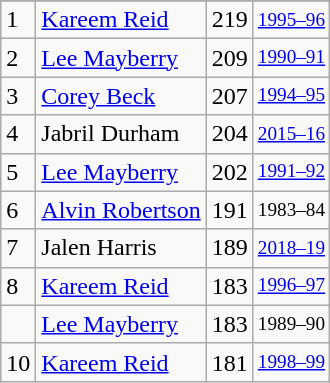<table class="wikitable">
<tr>
</tr>
<tr>
<td>1</td>
<td><a href='#'>Kareem Reid</a></td>
<td>219</td>
<td style="font-size:80%;"><a href='#'>1995–96</a></td>
</tr>
<tr>
<td>2</td>
<td><a href='#'>Lee Mayberry</a></td>
<td>209</td>
<td style="font-size:80%;"><a href='#'>1990–91</a></td>
</tr>
<tr>
<td>3</td>
<td><a href='#'>Corey Beck</a></td>
<td>207</td>
<td style="font-size:80%;"><a href='#'>1994–95</a></td>
</tr>
<tr>
<td>4</td>
<td>Jabril Durham</td>
<td>204</td>
<td style="font-size:80%;"><a href='#'>2015–16</a></td>
</tr>
<tr>
<td>5</td>
<td><a href='#'>Lee Mayberry</a></td>
<td>202</td>
<td style="font-size:80%;"><a href='#'>1991–92</a></td>
</tr>
<tr>
<td>6</td>
<td><a href='#'>Alvin Robertson</a></td>
<td>191</td>
<td style="font-size:80%;">1983–84</td>
</tr>
<tr>
<td>7</td>
<td>Jalen Harris</td>
<td>189</td>
<td style="font-size:80%;"><a href='#'>2018–19</a></td>
</tr>
<tr>
<td>8</td>
<td><a href='#'>Kareem Reid</a></td>
<td>183</td>
<td style="font-size:80%;"><a href='#'>1996–97</a></td>
</tr>
<tr>
<td></td>
<td><a href='#'>Lee Mayberry</a></td>
<td>183</td>
<td style="font-size:80%;">1989–90</td>
</tr>
<tr>
<td>10</td>
<td><a href='#'>Kareem Reid</a></td>
<td>181</td>
<td style="font-size:80%;"><a href='#'>1998–99</a></td>
</tr>
</table>
